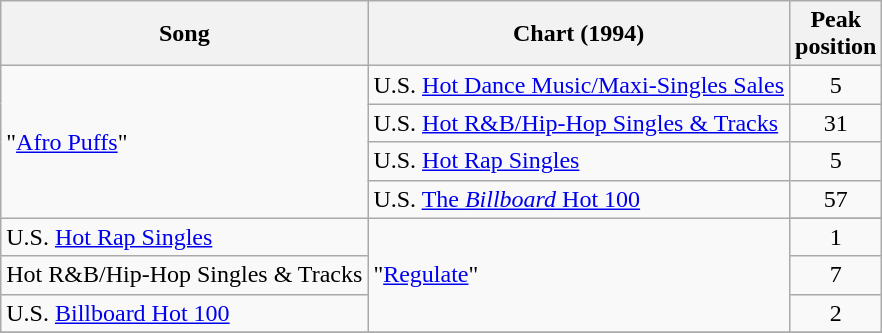<table class="wikitable">
<tr>
<th align="left">Song</th>
<th align="left">Chart (1994)</th>
<th style="text-align:center;">Peak<br>position</th>
</tr>
<tr>
<td style="text-align:left;" rowspan="5">"<a href='#'>Afro Puffs</a>"</td>
<td align="left">U.S. <a href='#'>Hot Dance Music/Maxi-Singles Sales</a></td>
<td style="text-align:center;">5</td>
</tr>
<tr>
<td align="left">U.S. <a href='#'>Hot R&B/Hip-Hop Singles & Tracks</a></td>
<td style="text-align:center;">31</td>
</tr>
<tr>
<td align="left">U.S. <a href='#'>Hot Rap Singles</a></td>
<td style="text-align:center;">5</td>
</tr>
<tr>
<td align="left">U.S. <a href='#'>The <em>Billboard</em> Hot 100</a></td>
<td style="text-align:center;">57</td>
</tr>
<tr>
<td style="text-align:left;" rowspan="4">"<a href='#'>Regulate</a>"</td>
</tr>
<tr>
<td align="left">U.S. <a href='#'>Hot Rap Singles</a></td>
<td style="text-align:center;">1</td>
</tr>
<tr>
<td align="left">Hot R&B/Hip-Hop Singles & Tracks</td>
<td style="text-align:center;">7</td>
</tr>
<tr>
<td align="left">U.S. <a href='#'>Billboard Hot 100</a></td>
<td style="text-align:center;">2</td>
</tr>
<tr>
</tr>
</table>
